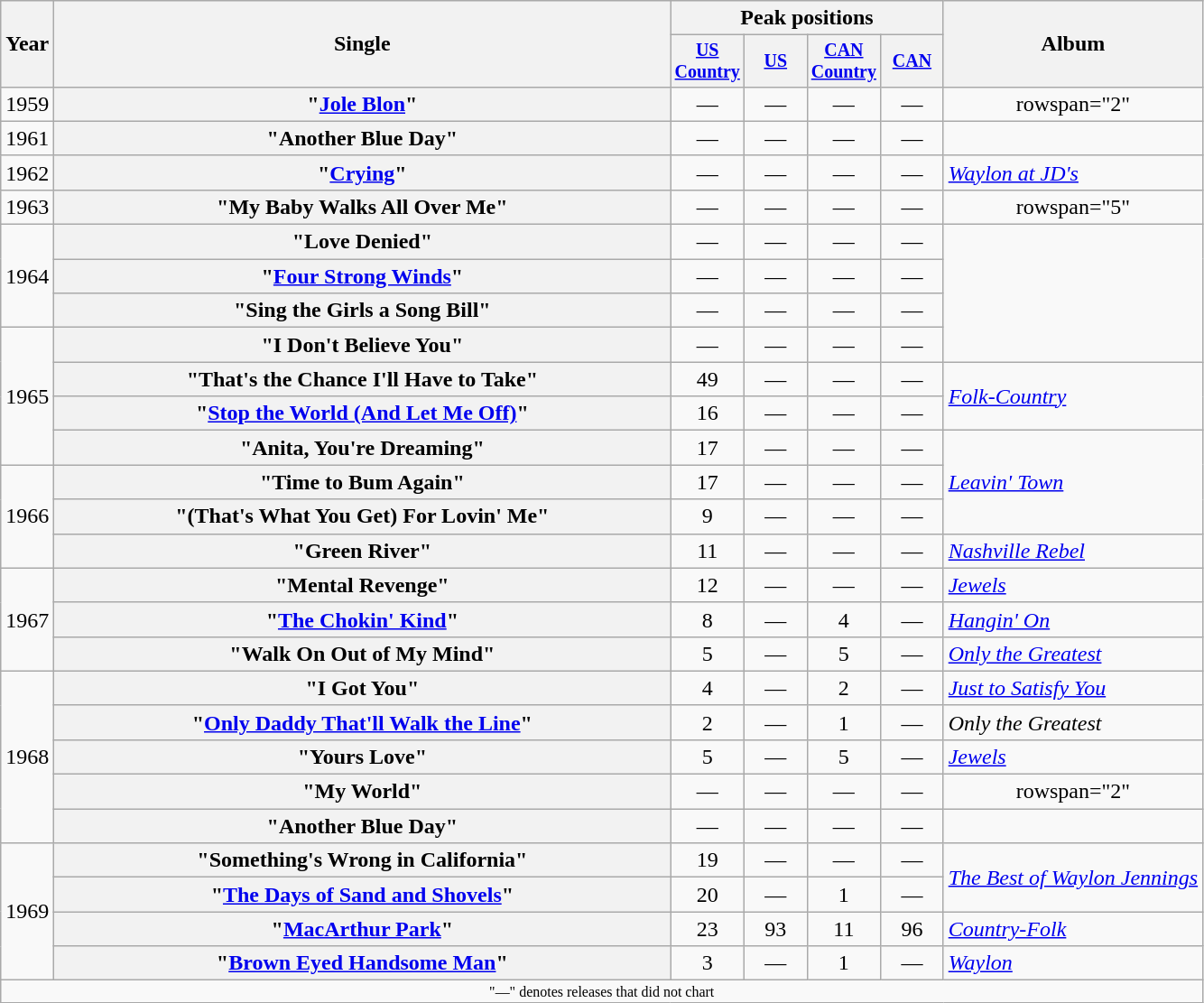<table class="wikitable plainrowheaders" style="text-align:center;">
<tr>
<th rowspan="2">Year</th>
<th rowspan="2" style="width:28em;">Single</th>
<th colspan="4">Peak positions</th>
<th rowspan="2">Album</th>
</tr>
<tr style="font-size:smaller;">
<th width="40"><a href='#'>US Country</a><br></th>
<th width="40"><a href='#'>US</a><br></th>
<th width="40"><a href='#'>CAN Country</a><br></th>
<th width="40"><a href='#'>CAN</a><br></th>
</tr>
<tr>
<td>1959</td>
<th scope="row">"<a href='#'>Jole Blon</a>"</th>
<td>—</td>
<td>—</td>
<td>—</td>
<td>—</td>
<td>rowspan="2" </td>
</tr>
<tr>
<td>1961</td>
<th scope="row">"Another Blue Day"</th>
<td>—</td>
<td>—</td>
<td>—</td>
<td>—</td>
</tr>
<tr>
<td>1962</td>
<th scope="row">"<a href='#'>Crying</a>"</th>
<td>—</td>
<td>—</td>
<td>—</td>
<td>—</td>
<td align="left"><em><a href='#'>Waylon at JD's</a></em></td>
</tr>
<tr>
<td>1963</td>
<th scope="row">"My Baby Walks All Over Me"</th>
<td>—</td>
<td>—</td>
<td>—</td>
<td>—</td>
<td>rowspan="5" </td>
</tr>
<tr>
<td rowspan="3">1964</td>
<th scope="row">"Love Denied"</th>
<td>—</td>
<td>—</td>
<td>—</td>
<td>—</td>
</tr>
<tr>
<th scope="row">"<a href='#'>Four Strong Winds</a>"</th>
<td>—</td>
<td>—</td>
<td>—</td>
<td>—</td>
</tr>
<tr>
<th scope="row">"Sing the Girls a Song Bill"</th>
<td>—</td>
<td>—</td>
<td>—</td>
<td>—</td>
</tr>
<tr>
<td rowspan="4">1965</td>
<th scope="row">"I Don't Believe You"</th>
<td>—</td>
<td>—</td>
<td>—</td>
<td>—</td>
</tr>
<tr>
<th scope="row">"That's the Chance I'll Have to Take"</th>
<td>49</td>
<td>—</td>
<td>—</td>
<td>—</td>
<td rowspan="2" align="left"><em><a href='#'>Folk-Country</a></em></td>
</tr>
<tr>
<th scope="row">"<a href='#'>Stop the World (And Let Me Off)</a>"</th>
<td>16</td>
<td>—</td>
<td>—</td>
<td>—</td>
</tr>
<tr>
<th scope="row">"Anita, You're Dreaming"</th>
<td>17</td>
<td>—</td>
<td>—</td>
<td>—</td>
<td rowspan="3" align="left"><em><a href='#'>Leavin' Town</a></em></td>
</tr>
<tr>
<td rowspan="3">1966</td>
<th scope="row">"Time to Bum Again"</th>
<td>17</td>
<td>—</td>
<td>—</td>
<td>—</td>
</tr>
<tr>
<th scope="row">"(That's What You Get) For Lovin' Me"</th>
<td>9</td>
<td>—</td>
<td>—</td>
<td>—</td>
</tr>
<tr>
<th scope="row">"Green River"</th>
<td>11</td>
<td>—</td>
<td>—</td>
<td>—</td>
<td align="left"><em><a href='#'>Nashville Rebel</a></em> </td>
</tr>
<tr>
<td rowspan="3">1967</td>
<th scope="row">"Mental Revenge"</th>
<td>12</td>
<td>—</td>
<td>—</td>
<td>—</td>
<td align="left"><em><a href='#'>Jewels</a></em></td>
</tr>
<tr>
<th scope="row">"<a href='#'>The Chokin' Kind</a>"</th>
<td>8</td>
<td>—</td>
<td>4</td>
<td>—</td>
<td align="left"><em><a href='#'>Hangin' On</a></em></td>
</tr>
<tr>
<th scope="row">"Walk On Out of My Mind"</th>
<td>5</td>
<td>—</td>
<td>5</td>
<td>—</td>
<td align="left"><em><a href='#'>Only the Greatest</a></em></td>
</tr>
<tr>
<td rowspan="5">1968</td>
<th scope="row">"I Got You" </th>
<td>4</td>
<td>—</td>
<td>2</td>
<td>—</td>
<td align="left"><em><a href='#'>Just to Satisfy You</a></em></td>
</tr>
<tr>
<th scope="row">"<a href='#'>Only Daddy That'll Walk the Line</a>"</th>
<td>2</td>
<td>—</td>
<td>1</td>
<td>—</td>
<td align="left"><em>Only the Greatest</em></td>
</tr>
<tr>
<th scope="row">"Yours Love"</th>
<td>5</td>
<td>—</td>
<td>5</td>
<td>—</td>
<td align="left"><em><a href='#'>Jewels</a></em></td>
</tr>
<tr>
<th scope="row">"My World"</th>
<td>—</td>
<td>—</td>
<td>—</td>
<td>—</td>
<td>rowspan="2" </td>
</tr>
<tr>
<th scope="row">"Another Blue Day"</th>
<td>—</td>
<td>—</td>
<td>—</td>
<td>—</td>
</tr>
<tr>
<td rowspan="4">1969</td>
<th scope="row">"Something's Wrong in California"</th>
<td>19</td>
<td>—</td>
<td>—</td>
<td>—</td>
<td rowspan="2" align="left"><em><a href='#'>The Best of Waylon Jennings</a></em></td>
</tr>
<tr>
<th scope="row">"<a href='#'>The Days of Sand and Shovels</a>"</th>
<td>20</td>
<td>—</td>
<td>1</td>
<td>—</td>
</tr>
<tr>
<th scope="row">"<a href='#'>MacArthur Park</a>" </th>
<td>23</td>
<td>93</td>
<td>11</td>
<td>96</td>
<td align="left"><em><a href='#'>Country-Folk</a></em></td>
</tr>
<tr>
<th scope="row">"<a href='#'>Brown Eyed Handsome Man</a>"</th>
<td>3</td>
<td>—</td>
<td>1</td>
<td>—</td>
<td align="left"><em><a href='#'>Waylon</a></em></td>
</tr>
<tr>
<td colspan="7" style="font-size:8pt">"—" denotes releases that did not chart</td>
</tr>
</table>
